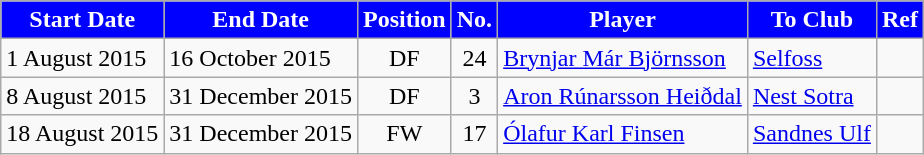<table class="wikitable sortable">
<tr>
<th style="background:#0000FF; color:white;"><strong>Start Date</strong></th>
<th style="background:#0000FF; color:white;"><strong>End Date</strong></th>
<th style="background:#0000FF; color:white;"><strong>Position</strong></th>
<th style="background:#0000FF; color:white;"><strong>No.</strong></th>
<th style="background:#0000FF; color:white;"><strong>Player</strong></th>
<th style="background:#0000FF; color:white;"><strong>To Club</strong></th>
<th style="background:#0000FF; color:white;"><strong>Ref</strong></th>
</tr>
<tr>
<td>1 August 2015</td>
<td>16 October 2015</td>
<td style="text-align:center;">DF</td>
<td style="text-align:center;">24</td>
<td style="text-align:left;"> <a href='#'>Brynjar Már Björnsson</a></td>
<td style="text-align:left;"> <a href='#'>Selfoss</a></td>
<td></td>
</tr>
<tr>
<td>8 August 2015</td>
<td>31 December 2015</td>
<td style="text-align:center;">DF</td>
<td style="text-align:center;">3</td>
<td style="text-align:left;"> <a href='#'>Aron Rúnarsson Heiðdal</a></td>
<td style="text-align:left;"> <a href='#'>Nest Sotra</a></td>
<td></td>
</tr>
<tr>
<td>18 August 2015</td>
<td>31 December 2015</td>
<td style="text-align:center;">FW</td>
<td style="text-align:center;">17</td>
<td style="text-align:left;"> <a href='#'>Ólafur Karl Finsen</a></td>
<td style="text-align:left;"> <a href='#'>Sandnes Ulf</a></td>
<td></td>
</tr>
</table>
